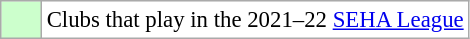<table class="wikitable" style="font-size: 95%;text-align:center;">
<tr>
<td style="background: #ccffcc;" width="20"></td>
<td bgcolor="#ffffff" align="left">Clubs that play in the 2021–22 <a href='#'>SEHA League</a></td>
</tr>
</table>
